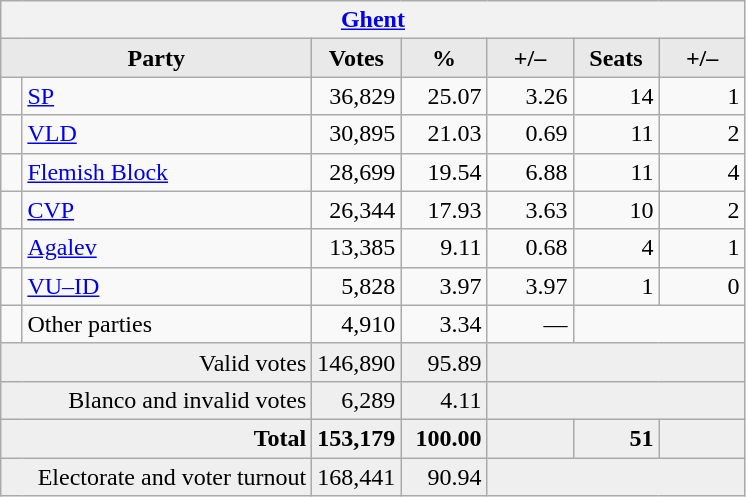<table class="wikitable" font-size="95%">
<tr>
<th colspan=7><a href='#'>Ghent</a></th>
</tr>
<tr>
<th style="background-color:#E9E9E9" align=left colspan=2 width=200>Party</th>
<th style="background-color:#E9E9E9" align=right width=50>Votes</th>
<th style="background-color:#E9E9E9" align=right width=50>%</th>
<th style="background-color:#E9E9E9" align=right width=50>+/–</th>
<th style="background-color:#E9E9E9" align=right width=50>Seats</th>
<th style="background-color:#E9E9E9" align=right width=50>+/–</th>
</tr>
<tr align="right">
<td></td>
<td align=left><a href='#'>SP</a></td>
<td>36,829</td>
<td>25.07</td>
<td>3.26 </td>
<td>14</td>
<td>1 </td>
</tr>
<tr align="right">
<td></td>
<td align=left><a href='#'>VLD</a></td>
<td>30,895</td>
<td>21.03</td>
<td>0.69 </td>
<td>11</td>
<td>2 </td>
</tr>
<tr align="right">
<td></td>
<td align=left><a href='#'>Flemish Block</a></td>
<td>28,699</td>
<td>19.54</td>
<td>6.88 </td>
<td>11</td>
<td>4 </td>
</tr>
<tr align="right">
<td></td>
<td align=left><a href='#'>CVP</a></td>
<td>26,344</td>
<td>17.93</td>
<td>3.63 </td>
<td>10</td>
<td>2 </td>
</tr>
<tr align="right">
<td></td>
<td align=left><a href='#'>Agalev</a></td>
<td>13,385</td>
<td>9.11</td>
<td>0.68 </td>
<td>4</td>
<td>1 </td>
</tr>
<tr align="right">
<td></td>
<td align=left><a href='#'>VU–ID</a></td>
<td>5,828</td>
<td>3.97</td>
<td>3.97 </td>
<td>1</td>
<td>0 </td>
</tr>
<tr align="right">
<td></td>
<td align=left>Other parties</td>
<td>4,910</td>
<td>3.34</td>
<td>—</td>
<td colspan=2></td>
</tr>
<tr align="right" bgcolor=efefef>
<td colspan=2>Valid votes</td>
<td>146,890</td>
<td>95.89</td>
<td colspan=3></td>
</tr>
<tr align="right" bgcolor=efefef>
<td colspan=2>Blanco and invalid votes</td>
<td>6,289</td>
<td>4.11</td>
<td colspan=3></td>
</tr>
<tr align="right" bgcolor=efefef>
<td colspan=2><strong>Total</strong></td>
<td><strong>153,179</strong></td>
<td><strong>100.00</strong></td>
<td></td>
<td><strong>51</strong></td>
<td colspan=2></td>
</tr>
<tr align="right" bgcolor=efefef>
<td colspan=2>Electorate and voter turnout</td>
<td>168,441</td>
<td>90.94</td>
<td colspan=3></td>
</tr>
</table>
